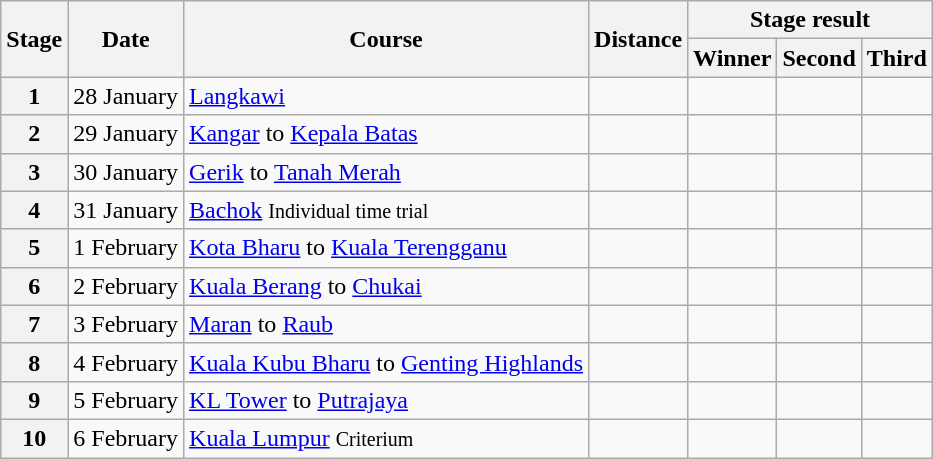<table class=wikitable>
<tr>
<th rowspan=2>Stage</th>
<th rowspan=2>Date</th>
<th rowspan=2>Course</th>
<th rowspan=2>Distance</th>
<th colspan=3>Stage result</th>
</tr>
<tr>
<th>Winner</th>
<th>Second</th>
<th>Third</th>
</tr>
<tr>
<th>1</th>
<td>28 January</td>
<td><a href='#'>Langkawi</a></td>
<td align=center></td>
<td></td>
<td></td>
<td></td>
</tr>
<tr>
<th>2</th>
<td>29 January</td>
<td><a href='#'>Kangar</a> to <a href='#'>Kepala Batas</a></td>
<td align=center></td>
<td></td>
<td></td>
<td></td>
</tr>
<tr>
<th>3</th>
<td>30 January</td>
<td><a href='#'>Gerik</a> to <a href='#'>Tanah Merah</a></td>
<td align=center></td>
<td></td>
<td></td>
<td></td>
</tr>
<tr>
<th>4</th>
<td>31 January</td>
<td><a href='#'>Bachok</a> <small>Individual time trial</small></td>
<td align=center></td>
<td></td>
<td></td>
<td></td>
</tr>
<tr>
<th>5</th>
<td>1 February</td>
<td><a href='#'>Kota Bharu</a> to <a href='#'>Kuala Terengganu</a></td>
<td align=center></td>
<td></td>
<td></td>
<td></td>
</tr>
<tr>
<th>6</th>
<td>2 February</td>
<td><a href='#'>Kuala Berang</a> to <a href='#'>Chukai</a></td>
<td align=center></td>
<td></td>
<td></td>
<td></td>
</tr>
<tr>
<th>7</th>
<td>3 February</td>
<td><a href='#'>Maran</a> to <a href='#'>Raub</a></td>
<td align=center></td>
<td></td>
<td></td>
<td></td>
</tr>
<tr>
<th>8</th>
<td>4 February</td>
<td><a href='#'>Kuala Kubu Bharu</a> to <a href='#'>Genting Highlands</a></td>
<td align=center></td>
<td></td>
<td></td>
<td></td>
</tr>
<tr>
<th>9</th>
<td>5 February</td>
<td><a href='#'>KL Tower</a> to <a href='#'>Putrajaya</a></td>
<td align=center></td>
<td></td>
<td></td>
<td></td>
</tr>
<tr>
<th>10</th>
<td>6 February</td>
<td><a href='#'>Kuala Lumpur</a> <small>Criterium</small></td>
<td align=center></td>
<td></td>
<td></td>
<td></td>
</tr>
</table>
